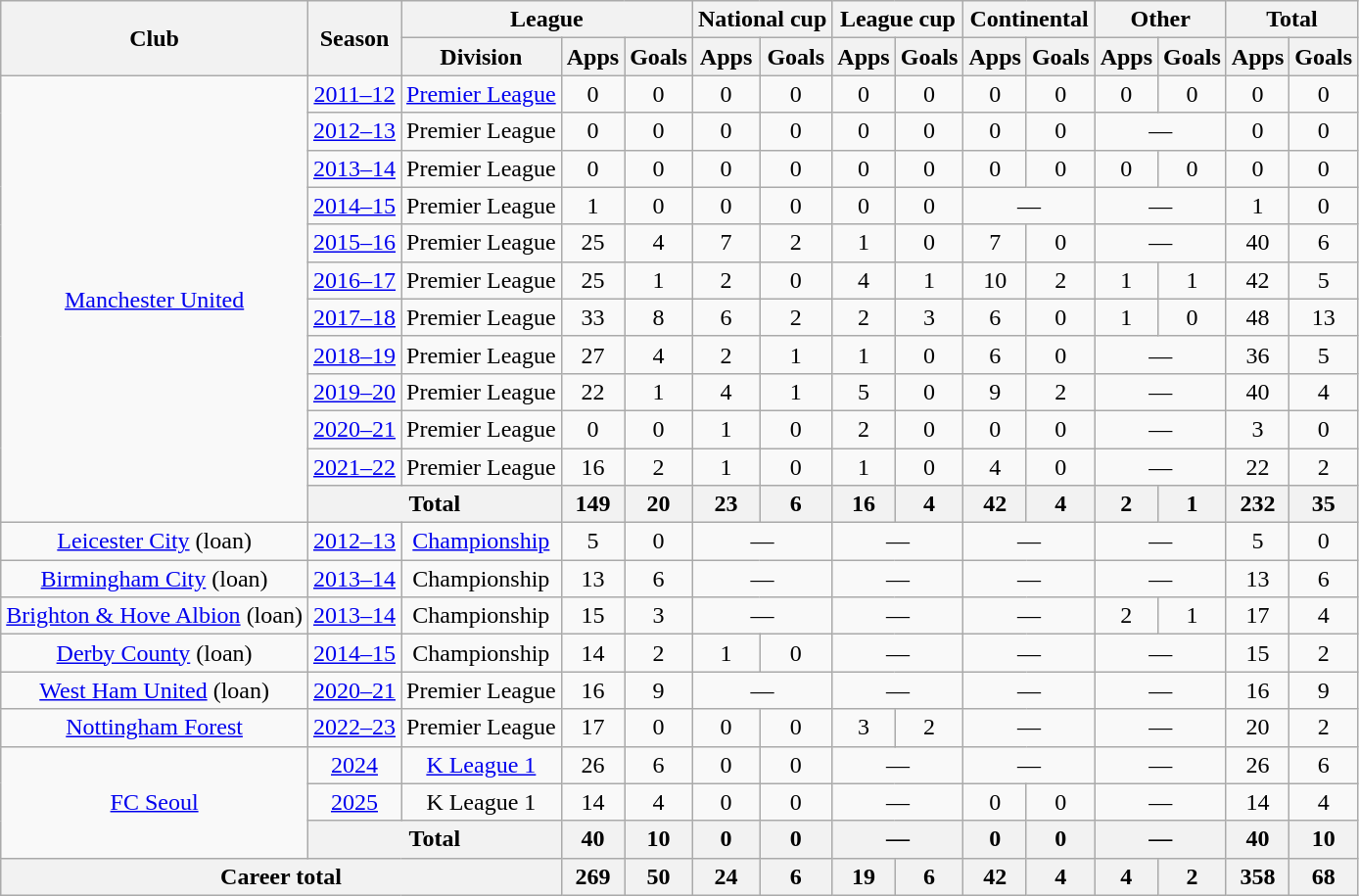<table class="wikitable" style="text-align: center;">
<tr>
<th rowspan="2">Club</th>
<th rowspan="2">Season</th>
<th colspan="3">League</th>
<th colspan="2">National cup</th>
<th colspan="2">League cup</th>
<th colspan="2">Continental</th>
<th colspan="2">Other</th>
<th colspan="2">Total</th>
</tr>
<tr>
<th>Division</th>
<th>Apps</th>
<th>Goals</th>
<th>Apps</th>
<th>Goals</th>
<th>Apps</th>
<th>Goals</th>
<th>Apps</th>
<th>Goals</th>
<th>Apps</th>
<th>Goals</th>
<th>Apps</th>
<th>Goals</th>
</tr>
<tr>
<td rowspan="12"><a href='#'>Manchester United</a></td>
<td><a href='#'>2011–12</a></td>
<td><a href='#'>Premier League</a></td>
<td>0</td>
<td>0</td>
<td>0</td>
<td>0</td>
<td>0</td>
<td>0</td>
<td>0</td>
<td>0</td>
<td>0</td>
<td>0</td>
<td>0</td>
<td>0</td>
</tr>
<tr>
<td><a href='#'>2012–13</a></td>
<td>Premier League</td>
<td>0</td>
<td>0</td>
<td>0</td>
<td>0</td>
<td>0</td>
<td>0</td>
<td>0</td>
<td>0</td>
<td colspan="2">—</td>
<td>0</td>
<td>0</td>
</tr>
<tr>
<td><a href='#'>2013–14</a></td>
<td>Premier League</td>
<td>0</td>
<td>0</td>
<td>0</td>
<td>0</td>
<td>0</td>
<td>0</td>
<td>0</td>
<td>0</td>
<td>0</td>
<td>0</td>
<td>0</td>
<td>0</td>
</tr>
<tr>
<td><a href='#'>2014–15</a></td>
<td>Premier League</td>
<td>1</td>
<td>0</td>
<td>0</td>
<td>0</td>
<td>0</td>
<td>0</td>
<td colspan="2">—</td>
<td colspan="2">—</td>
<td>1</td>
<td>0</td>
</tr>
<tr>
<td><a href='#'>2015–16</a></td>
<td>Premier League</td>
<td>25</td>
<td>4</td>
<td>7</td>
<td>2</td>
<td>1</td>
<td>0</td>
<td>7</td>
<td>0</td>
<td colspan="2">—</td>
<td>40</td>
<td>6</td>
</tr>
<tr>
<td><a href='#'>2016–17</a></td>
<td>Premier League</td>
<td>25</td>
<td>1</td>
<td>2</td>
<td>0</td>
<td>4</td>
<td>1</td>
<td>10</td>
<td>2</td>
<td>1</td>
<td>1</td>
<td>42</td>
<td>5</td>
</tr>
<tr>
<td><a href='#'>2017–18</a></td>
<td>Premier League</td>
<td>33</td>
<td>8</td>
<td>6</td>
<td>2</td>
<td>2</td>
<td>3</td>
<td>6</td>
<td>0</td>
<td>1</td>
<td>0</td>
<td>48</td>
<td>13</td>
</tr>
<tr>
<td><a href='#'>2018–19</a></td>
<td>Premier League</td>
<td>27</td>
<td>4</td>
<td>2</td>
<td>1</td>
<td>1</td>
<td>0</td>
<td>6</td>
<td>0</td>
<td colspan="2">—</td>
<td>36</td>
<td>5</td>
</tr>
<tr>
<td><a href='#'>2019–20</a></td>
<td>Premier League</td>
<td>22</td>
<td>1</td>
<td>4</td>
<td>1</td>
<td>5</td>
<td>0</td>
<td>9</td>
<td>2</td>
<td colspan="2">—</td>
<td>40</td>
<td>4</td>
</tr>
<tr>
<td><a href='#'>2020–21</a></td>
<td>Premier League</td>
<td>0</td>
<td>0</td>
<td>1</td>
<td>0</td>
<td>2</td>
<td>0</td>
<td>0</td>
<td>0</td>
<td colspan="2">—</td>
<td>3</td>
<td>0</td>
</tr>
<tr>
<td><a href='#'>2021–22</a></td>
<td>Premier League</td>
<td>16</td>
<td>2</td>
<td>1</td>
<td>0</td>
<td>1</td>
<td>0</td>
<td>4</td>
<td>0</td>
<td colspan="2">—</td>
<td>22</td>
<td>2</td>
</tr>
<tr>
<th colspan="2">Total</th>
<th>149</th>
<th>20</th>
<th>23</th>
<th>6</th>
<th>16</th>
<th>4</th>
<th>42</th>
<th>4</th>
<th>2</th>
<th>1</th>
<th>232</th>
<th>35</th>
</tr>
<tr>
<td><a href='#'>Leicester City</a> (loan)</td>
<td><a href='#'>2012–13</a></td>
<td><a href='#'>Championship</a></td>
<td>5</td>
<td>0</td>
<td colspan="2">—</td>
<td colspan="2">—</td>
<td colspan="2">—</td>
<td colspan="2">—</td>
<td>5</td>
<td>0</td>
</tr>
<tr>
<td><a href='#'>Birmingham City</a> (loan)</td>
<td><a href='#'>2013–14</a></td>
<td>Championship</td>
<td>13</td>
<td>6</td>
<td colspan="2">—</td>
<td colspan="2">—</td>
<td colspan="2">—</td>
<td colspan="2">—</td>
<td>13</td>
<td>6</td>
</tr>
<tr>
<td><a href='#'>Brighton & Hove Albion</a> (loan)</td>
<td><a href='#'>2013–14</a></td>
<td>Championship</td>
<td>15</td>
<td>3</td>
<td colspan="2">—</td>
<td colspan="2">—</td>
<td colspan="2">—</td>
<td>2</td>
<td>1</td>
<td>17</td>
<td>4</td>
</tr>
<tr>
<td><a href='#'>Derby County</a> (loan)</td>
<td><a href='#'>2014–15</a></td>
<td>Championship</td>
<td>14</td>
<td>2</td>
<td>1</td>
<td>0</td>
<td colspan="2">—</td>
<td colspan="2">—</td>
<td colspan="2">—</td>
<td>15</td>
<td>2</td>
</tr>
<tr>
<td><a href='#'>West Ham United</a> (loan)</td>
<td><a href='#'>2020–21</a></td>
<td>Premier League</td>
<td>16</td>
<td>9</td>
<td colspan="2">—</td>
<td colspan="2">—</td>
<td colspan="2">—</td>
<td colspan="2">—</td>
<td>16</td>
<td>9</td>
</tr>
<tr>
<td><a href='#'>Nottingham Forest</a></td>
<td><a href='#'>2022–23</a></td>
<td>Premier League</td>
<td>17</td>
<td>0</td>
<td>0</td>
<td>0</td>
<td>3</td>
<td>2</td>
<td colspan="2">—</td>
<td colspan="2">—</td>
<td>20</td>
<td>2</td>
</tr>
<tr>
<td rowspan="3"><a href='#'>FC Seoul</a></td>
<td><a href='#'>2024</a></td>
<td><a href='#'>K League 1</a></td>
<td>26</td>
<td>6</td>
<td>0</td>
<td>0</td>
<td colspan="2">—</td>
<td colspan="2">—</td>
<td colspan="2">—</td>
<td>26</td>
<td>6</td>
</tr>
<tr>
<td><a href='#'>2025</a></td>
<td>K League 1</td>
<td>14</td>
<td>4</td>
<td>0</td>
<td>0</td>
<td colspan="2">—</td>
<td>0</td>
<td>0</td>
<td colspan="2">—</td>
<td>14</td>
<td>4</td>
</tr>
<tr>
<th colspan="2">Total</th>
<th>40</th>
<th>10</th>
<th>0</th>
<th>0</th>
<th colspan="2">—</th>
<th>0</th>
<th>0</th>
<th colspan="2">—</th>
<th>40</th>
<th>10</th>
</tr>
<tr>
<th colspan="3">Career total</th>
<th>269</th>
<th>50</th>
<th>24</th>
<th>6</th>
<th>19</th>
<th>6</th>
<th>42</th>
<th>4</th>
<th>4</th>
<th>2</th>
<th>358</th>
<th>68</th>
</tr>
</table>
